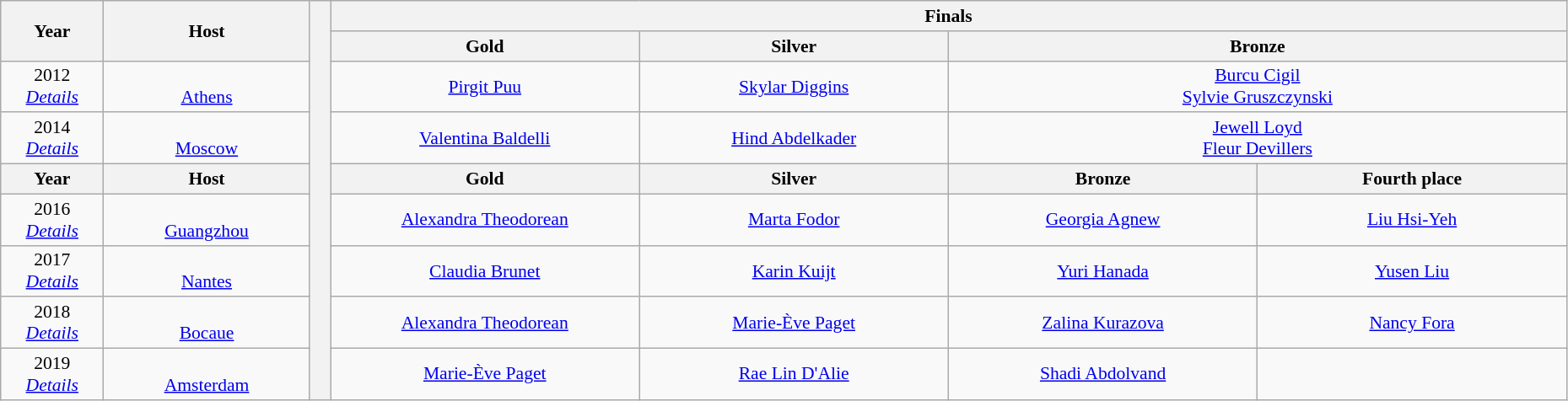<table class="wikitable" style="font-size:90%; width: 98%; text-align: center;">
<tr>
<th rowspan=2 width=5%>Year</th>
<th rowspan=2 width=10%>Host</th>
<th width=1% rowspan=9 bgcolor=ffffff></th>
<th colspan=4>Finals</th>
</tr>
<tr bgcolor=#EFEFEF>
<th width=15%> Gold</th>
<th width=15%> Silver</th>
<th colspan=2 width=30%> Bronze</th>
</tr>
<tr>
<td>2012<br><em><a href='#'>Details</a></em></td>
<td><br><a href='#'>Athens</a></td>
<td> <a href='#'>Pirgit Puu</a></td>
<td> <a href='#'>Skylar Diggins</a></td>
<td colspan=2> <a href='#'>Burcu Cigil</a> <br> <a href='#'>Sylvie Gruszczynski</a></td>
</tr>
<tr>
<td>2014<br><em><a href='#'>Details</a></em></td>
<td><br><a href='#'>Moscow</a></td>
<td> <a href='#'>Valentina Baldelli</a></td>
<td> <a href='#'>Hind Abdelkader</a></td>
<td colspan=2> <a href='#'>Jewell Loyd</a><br>  <a href='#'>Fleur Devillers</a></td>
</tr>
<tr>
<th width=5%>Year</th>
<th width=10%>Host</th>
<th width=15%> Gold</th>
<th width=15%> Silver</th>
<th width=15%> Bronze</th>
<th width=15%>Fourth place</th>
</tr>
<tr>
<td>2016<br><em><a href='#'>Details</a></em></td>
<td><br><a href='#'>Guangzhou</a></td>
<td> <a href='#'>Alexandra Theodorean</a></td>
<td> <a href='#'>Marta Fodor</a></td>
<td> <a href='#'>Georgia Agnew</a></td>
<td> <a href='#'>Liu Hsi-Yeh</a></td>
</tr>
<tr>
<td>2017<br><em><a href='#'>Details</a></em></td>
<td><br><a href='#'>Nantes</a></td>
<td> <a href='#'>Claudia Brunet</a></td>
<td> <a href='#'>Karin Kuijt</a></td>
<td> <a href='#'>Yuri Hanada</a></td>
<td> <a href='#'>Yusen Liu</a></td>
</tr>
<tr>
<td>2018<br><em><a href='#'>Details</a></em></td>
<td><br><a href='#'>Bocaue</a></td>
<td> <a href='#'>Alexandra Theodorean</a></td>
<td> <a href='#'>Marie-Ève Paget</a></td>
<td> <a href='#'>Zalina Kurazova</a></td>
<td> <a href='#'>Nancy Fora</a></td>
</tr>
<tr>
<td>2019<br><em><a href='#'>Details</a></em></td>
<td><br><a href='#'>Amsterdam</a></td>
<td> <a href='#'>Marie-Ève Paget</a></td>
<td> <a href='#'>Rae Lin D'Alie</a></td>
<td> <a href='#'>Shadi Abdolvand</a></td>
<td></td>
</tr>
</table>
